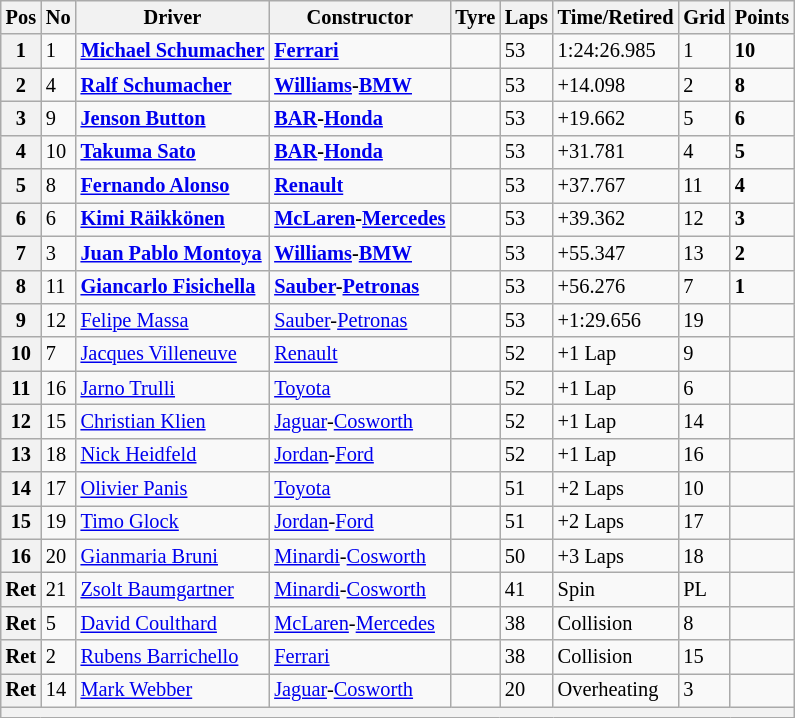<table class="wikitable" style="font-size: 85%;">
<tr>
<th>Pos</th>
<th>No</th>
<th>Driver</th>
<th>Constructor</th>
<th>Tyre</th>
<th>Laps</th>
<th>Time/Retired</th>
<th>Grid</th>
<th>Points</th>
</tr>
<tr>
<th>1</th>
<td>1</td>
<td> <strong><a href='#'>Michael Schumacher</a></strong></td>
<td><strong><a href='#'>Ferrari</a></strong></td>
<td></td>
<td>53</td>
<td>1:24:26.985</td>
<td>1</td>
<td><strong>10</strong></td>
</tr>
<tr>
<th>2</th>
<td>4</td>
<td> <strong><a href='#'>Ralf Schumacher</a></strong></td>
<td><strong><a href='#'>Williams</a>-<a href='#'>BMW</a></strong></td>
<td></td>
<td>53</td>
<td>+14.098</td>
<td>2</td>
<td><strong>8</strong></td>
</tr>
<tr>
<th>3</th>
<td>9</td>
<td> <strong><a href='#'>Jenson Button</a></strong></td>
<td><strong><a href='#'>BAR</a>-<a href='#'>Honda</a></strong></td>
<td></td>
<td>53</td>
<td>+19.662</td>
<td>5</td>
<td><strong>6</strong></td>
</tr>
<tr>
<th>4</th>
<td>10</td>
<td> <strong><a href='#'>Takuma Sato</a></strong></td>
<td><strong><a href='#'>BAR</a>-<a href='#'>Honda</a></strong></td>
<td></td>
<td>53</td>
<td>+31.781</td>
<td>4</td>
<td><strong>5</strong></td>
</tr>
<tr>
<th>5</th>
<td>8</td>
<td> <strong><a href='#'>Fernando Alonso</a></strong></td>
<td><strong><a href='#'>Renault</a></strong></td>
<td></td>
<td>53</td>
<td>+37.767</td>
<td>11</td>
<td><strong>4</strong></td>
</tr>
<tr>
<th>6</th>
<td>6</td>
<td> <strong><a href='#'>Kimi Räikkönen</a></strong></td>
<td><strong><a href='#'>McLaren</a>-<a href='#'>Mercedes</a></strong></td>
<td></td>
<td>53</td>
<td>+39.362</td>
<td>12</td>
<td><strong>3</strong></td>
</tr>
<tr>
<th>7</th>
<td>3</td>
<td> <strong><a href='#'>Juan Pablo Montoya</a></strong></td>
<td><strong><a href='#'>Williams</a>-<a href='#'>BMW</a></strong></td>
<td></td>
<td>53</td>
<td>+55.347</td>
<td>13</td>
<td><strong>2</strong></td>
</tr>
<tr>
<th>8</th>
<td>11</td>
<td> <strong><a href='#'>Giancarlo Fisichella</a></strong></td>
<td><strong><a href='#'>Sauber</a>-<a href='#'>Petronas</a></strong></td>
<td></td>
<td>53</td>
<td>+56.276</td>
<td>7</td>
<td><strong>1</strong></td>
</tr>
<tr>
<th>9</th>
<td>12</td>
<td> <a href='#'>Felipe Massa</a></td>
<td><a href='#'>Sauber</a>-<a href='#'>Petronas</a></td>
<td></td>
<td>53</td>
<td>+1:29.656</td>
<td>19</td>
<td> </td>
</tr>
<tr>
<th>10</th>
<td>7</td>
<td> <a href='#'>Jacques Villeneuve</a></td>
<td><a href='#'>Renault</a></td>
<td></td>
<td>52</td>
<td>+1 Lap</td>
<td>9</td>
<td> </td>
</tr>
<tr>
<th>11</th>
<td>16</td>
<td> <a href='#'>Jarno Trulli</a></td>
<td><a href='#'>Toyota</a></td>
<td></td>
<td>52</td>
<td>+1 Lap</td>
<td>6</td>
<td> </td>
</tr>
<tr>
<th>12</th>
<td>15</td>
<td> <a href='#'>Christian Klien</a></td>
<td><a href='#'>Jaguar</a>-<a href='#'>Cosworth</a></td>
<td></td>
<td>52</td>
<td>+1 Lap</td>
<td>14</td>
<td> </td>
</tr>
<tr>
<th>13</th>
<td>18</td>
<td> <a href='#'>Nick Heidfeld</a></td>
<td><a href='#'>Jordan</a>-<a href='#'>Ford</a></td>
<td></td>
<td>52</td>
<td>+1 Lap</td>
<td>16</td>
<td> </td>
</tr>
<tr>
<th>14</th>
<td>17</td>
<td> <a href='#'>Olivier Panis</a></td>
<td><a href='#'>Toyota</a></td>
<td></td>
<td>51</td>
<td>+2 Laps</td>
<td>10</td>
<td> </td>
</tr>
<tr>
<th>15</th>
<td>19</td>
<td> <a href='#'>Timo Glock</a></td>
<td><a href='#'>Jordan</a>-<a href='#'>Ford</a></td>
<td></td>
<td>51</td>
<td>+2 Laps</td>
<td>17</td>
<td> </td>
</tr>
<tr>
<th>16</th>
<td>20</td>
<td> <a href='#'>Gianmaria Bruni</a></td>
<td><a href='#'>Minardi</a>-<a href='#'>Cosworth</a></td>
<td></td>
<td>50</td>
<td>+3 Laps</td>
<td>18</td>
<td> </td>
</tr>
<tr>
<th>Ret</th>
<td>21</td>
<td> <a href='#'>Zsolt Baumgartner</a></td>
<td><a href='#'>Minardi</a>-<a href='#'>Cosworth</a></td>
<td></td>
<td>41</td>
<td>Spin</td>
<td>PL</td>
<td> </td>
</tr>
<tr>
<th>Ret</th>
<td>5</td>
<td> <a href='#'>David Coulthard</a></td>
<td><a href='#'>McLaren</a>-<a href='#'>Mercedes</a></td>
<td></td>
<td>38</td>
<td>Collision</td>
<td>8</td>
<td> </td>
</tr>
<tr>
<th>Ret</th>
<td>2</td>
<td> <a href='#'>Rubens Barrichello</a></td>
<td><a href='#'>Ferrari</a></td>
<td></td>
<td>38</td>
<td>Collision</td>
<td>15</td>
<td> </td>
</tr>
<tr>
<th>Ret</th>
<td>14</td>
<td> <a href='#'>Mark Webber</a></td>
<td><a href='#'>Jaguar</a>-<a href='#'>Cosworth</a></td>
<td></td>
<td>20</td>
<td>Overheating</td>
<td>3</td>
<td> </td>
</tr>
<tr>
<th colspan="9"></th>
</tr>
</table>
